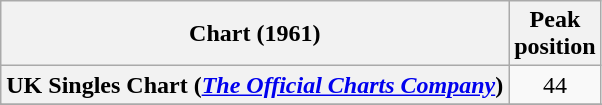<table class="wikitable sortable plainrowheaders" style="text-align:center">
<tr>
<th scope="col">Chart (1961)</th>
<th scope="col">Peak<br> position</th>
</tr>
<tr>
<th scope="row">UK Singles Chart (<em><a href='#'>The Official Charts Company</a></em>)</th>
<td>44</td>
</tr>
<tr>
</tr>
<tr>
</tr>
</table>
